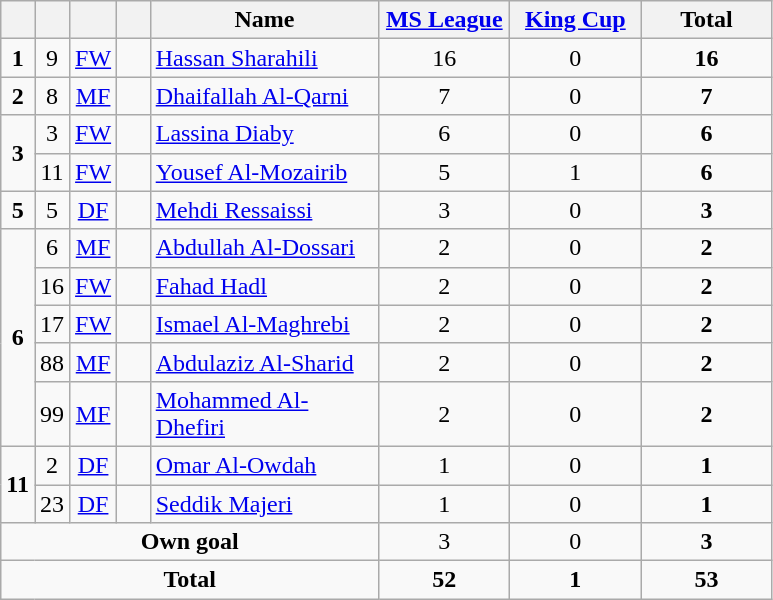<table class="wikitable" style="text-align:center">
<tr>
<th width=15></th>
<th width=15></th>
<th width=15></th>
<th width=15></th>
<th width=145>Name</th>
<th width=80><a href='#'>MS League</a></th>
<th width=80><a href='#'>King Cup</a></th>
<th width=80>Total</th>
</tr>
<tr>
<td><strong>1</strong></td>
<td>9</td>
<td><a href='#'>FW</a></td>
<td></td>
<td align=left><a href='#'>Hassan Sharahili</a></td>
<td>16</td>
<td>0</td>
<td><strong>16</strong></td>
</tr>
<tr>
<td><strong>2</strong></td>
<td>8</td>
<td><a href='#'>MF</a></td>
<td></td>
<td align=left><a href='#'>Dhaifallah Al-Qarni</a></td>
<td>7</td>
<td>0</td>
<td><strong>7</strong></td>
</tr>
<tr>
<td rowspan=2><strong>3</strong></td>
<td>3</td>
<td><a href='#'>FW</a></td>
<td></td>
<td align=left><a href='#'>Lassina Diaby</a></td>
<td>6</td>
<td>0</td>
<td><strong>6</strong></td>
</tr>
<tr>
<td>11</td>
<td><a href='#'>FW</a></td>
<td></td>
<td align=left><a href='#'>Yousef Al-Mozairib</a></td>
<td>5</td>
<td>1</td>
<td><strong>6</strong></td>
</tr>
<tr>
<td><strong>5</strong></td>
<td>5</td>
<td><a href='#'>DF</a></td>
<td></td>
<td align=left><a href='#'>Mehdi Ressaissi</a></td>
<td>3</td>
<td>0</td>
<td><strong>3</strong></td>
</tr>
<tr>
<td rowspan=5><strong>6</strong></td>
<td>6</td>
<td><a href='#'>MF</a></td>
<td></td>
<td align=left><a href='#'>Abdullah Al-Dossari</a></td>
<td>2</td>
<td>0</td>
<td><strong>2</strong></td>
</tr>
<tr>
<td>16</td>
<td><a href='#'>FW</a></td>
<td></td>
<td align=left><a href='#'>Fahad Hadl</a></td>
<td>2</td>
<td>0</td>
<td><strong>2</strong></td>
</tr>
<tr>
<td>17</td>
<td><a href='#'>FW</a></td>
<td></td>
<td align=left><a href='#'>Ismael Al-Maghrebi</a></td>
<td>2</td>
<td>0</td>
<td><strong>2</strong></td>
</tr>
<tr>
<td>88</td>
<td><a href='#'>MF</a></td>
<td></td>
<td align=left><a href='#'>Abdulaziz Al-Sharid</a></td>
<td>2</td>
<td>0</td>
<td><strong>2</strong></td>
</tr>
<tr>
<td>99</td>
<td><a href='#'>MF</a></td>
<td></td>
<td align=left><a href='#'>Mohammed Al-Dhefiri</a></td>
<td>2</td>
<td>0</td>
<td><strong>2</strong></td>
</tr>
<tr>
<td rowspan=2><strong>11</strong></td>
<td>2</td>
<td><a href='#'>DF</a></td>
<td></td>
<td align=left><a href='#'>Omar Al-Owdah</a></td>
<td>1</td>
<td>0</td>
<td><strong>1</strong></td>
</tr>
<tr>
<td>23</td>
<td><a href='#'>DF</a></td>
<td></td>
<td align=left><a href='#'>Seddik Majeri</a></td>
<td>1</td>
<td>0</td>
<td><strong>1</strong></td>
</tr>
<tr>
<td colspan=5><strong>Own goal</strong></td>
<td>3</td>
<td>0</td>
<td><strong>3</strong></td>
</tr>
<tr>
<td colspan=5><strong>Total</strong></td>
<td><strong>52</strong></td>
<td><strong>1</strong></td>
<td><strong>53</strong></td>
</tr>
</table>
